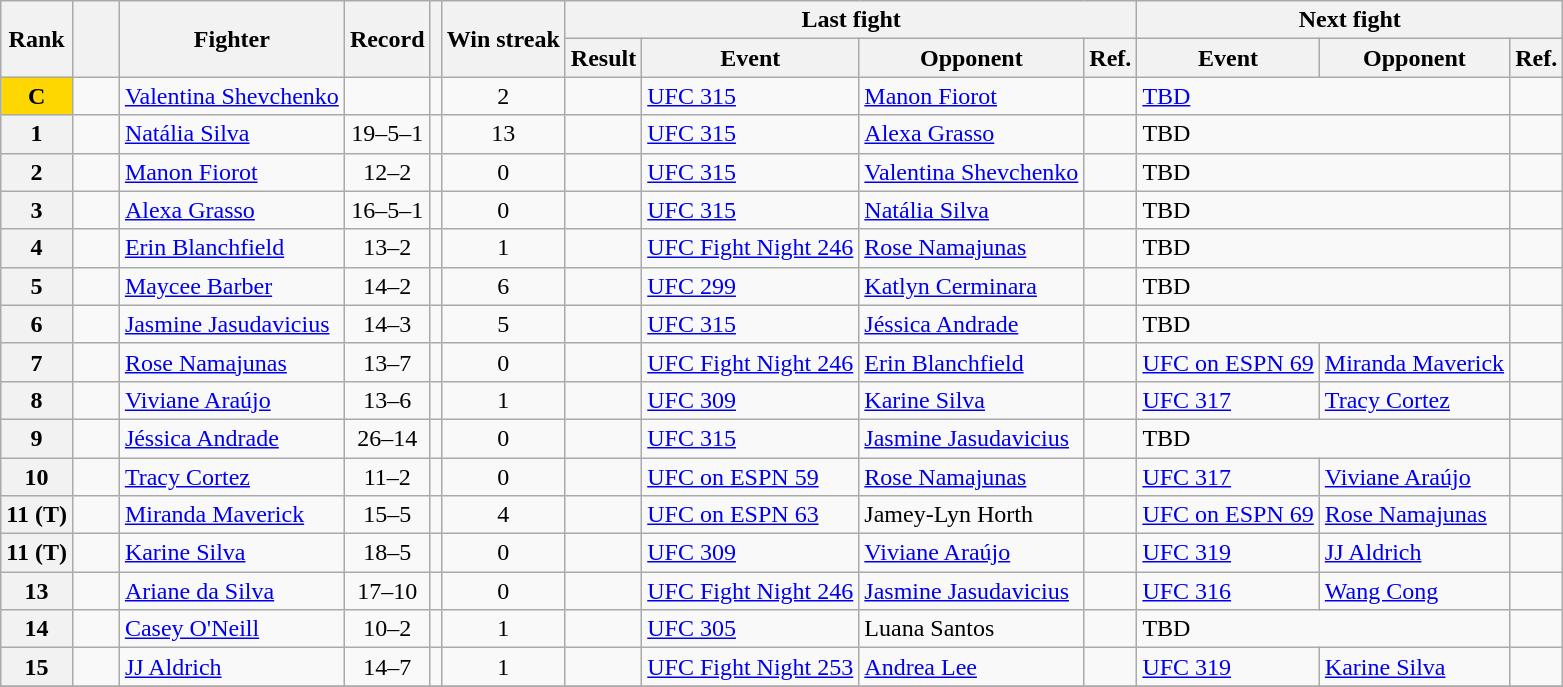<table class="wikitable">
<tr>
<th rowspan=2>Rank</th>
<th width=3% rowspan=2></th>
<th rowspan=2>Fighter</th>
<th rowspan=2>Record</th>
<th rowspan=2></th>
<th rowspan=2>Win streak</th>
<th colspan=4>Last fight</th>
<th colspan=3>Next fight</th>
</tr>
<tr>
<th>Result</th>
<th>Event</th>
<th>Opponent</th>
<th>Ref.</th>
<th>Event</th>
<th>Opponent</th>
<th>Ref.</th>
</tr>
<tr>
<th style="background:gold">C</th>
<td></td>
<td><a href='#'>Valentina Shevchenko</a></td>
<td align="center"></td>
<td align="center"></td>
<td align="center">2<br></td>
<td></td>
<td><a href='#'>UFC 315</a></td>
<td><a href='#'>Manon Fiorot</a></td>
<td></td>
<td colspan=2><a href='#'>TBD</a></td>
<td></td>
</tr>
<tr>
<th>1</th>
<td></td>
<td><a href='#'>Natália Silva</a></td>
<td align=center>19–5–1</td>
<td align=center></td>
<td align=center>13</td>
<td></td>
<td><a href='#'>UFC 315</a></td>
<td><a href='#'>Alexa Grasso</a></td>
<td></td>
<td colspan=2>TBD</td>
<td></td>
</tr>
<tr>
<th>2</th>
<td></td>
<td><a href='#'>Manon Fiorot</a></td>
<td align=center>12–2</td>
<td align=center></td>
<td align=center>0</td>
<td></td>
<td><a href='#'>UFC 315</a></td>
<td><a href='#'>Valentina Shevchenko</a></td>
<td></td>
<td colspan=2>TBD</td>
<td></td>
</tr>
<tr>
<th>3</th>
<td></td>
<td><a href='#'>Alexa Grasso</a></td>
<td align="center">16–5–1</td>
<td align="center"></td>
<td align="center">0</td>
<td></td>
<td><a href='#'>UFC 315</a></td>
<td><a href='#'>Natália Silva</a></td>
<td></td>
<td colspan=2>TBD</td>
<td></td>
</tr>
<tr>
<th>4</th>
<td></td>
<td><a href='#'>Erin Blanchfield</a></td>
<td align=center>13–2</td>
<td align=center></td>
<td align=center>1</td>
<td></td>
<td><a href='#'>UFC Fight Night 246</a></td>
<td><a href='#'>Rose Namajunas</a></td>
<td></td>
<td colspan=2>TBD</td>
<td></td>
</tr>
<tr>
<th>5</th>
<td></td>
<td><a href='#'>Maycee Barber</a></td>
<td align=center>14–2</td>
<td align=center></td>
<td align=center>6</td>
<td></td>
<td><a href='#'>UFC 299</a></td>
<td><a href='#'>Katlyn Cerminara</a></td>
<td></td>
<td colspan=2>TBD</td>
<td></td>
</tr>
<tr>
<th>6</th>
<td></td>
<td><a href='#'>Jasmine Jasudavicius</a></td>
<td align=center>14–3</td>
<td align=center></td>
<td align=center>5</td>
<td></td>
<td><a href='#'>UFC 315</a></td>
<td><a href='#'>Jéssica Andrade</a></td>
<td></td>
<td colspan=2>TBD</td>
<td></td>
</tr>
<tr>
<th>7</th>
<td></td>
<td><a href='#'>Rose Namajunas</a></td>
<td align=center>13–7</td>
<td align=center></td>
<td align=center>0</td>
<td></td>
<td><a href='#'>UFC Fight Night 246</a></td>
<td><a href='#'>Erin Blanchfield</a></td>
<td></td>
<td><a href='#'>UFC on ESPN 69</a></td>
<td><a href='#'>Miranda Maverick</a></td>
<td></td>
</tr>
<tr>
<th>8</th>
<td></td>
<td><a href='#'>Viviane Araújo</a></td>
<td align=center>13–6</td>
<td align=center></td>
<td align=center>1</td>
<td></td>
<td><a href='#'>UFC 309</a></td>
<td><a href='#'>Karine Silva</a></td>
<td></td>
<td><a href='#'>UFC 317</a></td>
<td><a href='#'>Tracy Cortez</a></td>
<td></td>
</tr>
<tr>
<th>9</th>
<td></td>
<td><a href='#'>Jéssica Andrade</a></td>
<td align=center>26–14</td>
<td align=center></td>
<td align=center>0</td>
<td></td>
<td><a href='#'>UFC 315</a></td>
<td><a href='#'>Jasmine Jasudavicius</a></td>
<td></td>
<td colspan=2>TBD</td>
<td></td>
</tr>
<tr>
<th>10</th>
<td></td>
<td><a href='#'>Tracy Cortez</a></td>
<td align=center>11–2</td>
<td align=center></td>
<td align=center>0</td>
<td></td>
<td><a href='#'>UFC on ESPN 59</a></td>
<td><a href='#'>Rose Namajunas</a></td>
<td></td>
<td><a href='#'>UFC 317</a></td>
<td><a href='#'>Viviane Araújo</a></td>
<td></td>
</tr>
<tr>
<th>11 (T)</th>
<td></td>
<td><a href='#'>Miranda Maverick</a></td>
<td align=center>15–5</td>
<td align=center></td>
<td align=center>4</td>
<td></td>
<td><a href='#'>UFC on ESPN 63</a></td>
<td>Jamey-Lyn Horth</td>
<td></td>
<td><a href='#'>UFC on ESPN 69</a></td>
<td><a href='#'>Rose Namajunas</a></td>
<td></td>
</tr>
<tr>
<th>11 (T)</th>
<td></td>
<td><a href='#'>Karine Silva</a></td>
<td align=center>18–5</td>
<td align=center></td>
<td align=center>0</td>
<td></td>
<td><a href='#'>UFC 309</a></td>
<td><a href='#'>Viviane Araújo</a></td>
<td></td>
<td><a href='#'>UFC 319</a></td>
<td><a href='#'>JJ Aldrich</a></td>
<td></td>
</tr>
<tr>
<th>13</th>
<td></td>
<td><a href='#'>Ariane da Silva</a></td>
<td align=center>17–10</td>
<td align=center></td>
<td align=center>0</td>
<td></td>
<td><a href='#'>UFC Fight Night 246</a></td>
<td><a href='#'>Jasmine Jasudavicius</a></td>
<td></td>
<td><a href='#'>UFC 316</a></td>
<td><a href='#'>Wang Cong</a></td>
<td></td>
</tr>
<tr>
<th>14</th>
<td></td>
<td><a href='#'>Casey O'Neill</a></td>
<td align=center>10–2</td>
<td align=center></td>
<td align=center>1</td>
<td></td>
<td><a href='#'>UFC 305</a></td>
<td>Luana Santos</td>
<td></td>
<td colspan=2>TBD</td>
<td></td>
</tr>
<tr>
<th>15</th>
<td></td>
<td><a href='#'>JJ Aldrich</a></td>
<td align=center>14–7</td>
<td align=center></td>
<td align=center>1</td>
<td></td>
<td><a href='#'>UFC Fight Night 253</a></td>
<td><a href='#'>Andrea Lee</a></td>
<td></td>
<td><a href='#'>UFC 319</a></td>
<td><a href='#'>Karine Silva</a></td>
<td></td>
</tr>
<tr>
</tr>
</table>
